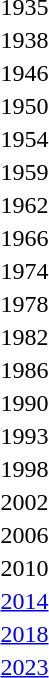<table>
<tr>
<td>1935</td>
<td></td>
<td></td>
<td></td>
</tr>
<tr>
<td>1938</td>
<td></td>
<td></td>
<td></td>
</tr>
<tr>
<td>1946</td>
<td></td>
<td></td>
<td></td>
</tr>
<tr>
<td>1950</td>
<td></td>
<td></td>
<td></td>
</tr>
<tr>
<td>1954</td>
<td></td>
<td></td>
<td></td>
</tr>
<tr>
<td>1959</td>
<td></td>
<td></td>
<td></td>
</tr>
<tr>
<td>1962</td>
<td></td>
<td></td>
<td></td>
</tr>
<tr>
<td>1966</td>
<td></td>
<td></td>
<td></td>
</tr>
<tr>
<td>1974</td>
<td></td>
<td></td>
<td></td>
</tr>
<tr>
<td>1978</td>
<td></td>
<td></td>
<td></td>
</tr>
<tr>
<td>1982</td>
<td></td>
<td></td>
<td></td>
</tr>
<tr>
<td>1986</td>
<td></td>
<td></td>
<td><br></td>
</tr>
<tr>
<td>1990</td>
<td></td>
<td></td>
<td><br></td>
</tr>
<tr>
<td>1993</td>
<td></td>
<td></td>
<td><br></td>
</tr>
<tr>
<td>1998</td>
<td></td>
<td></td>
<td><br></td>
</tr>
<tr>
<td>2002</td>
<td></td>
<td></td>
<td><br></td>
</tr>
<tr>
<td>2006</td>
<td></td>
<td></td>
<td><br></td>
</tr>
<tr>
<td rowspan=2>2010</td>
<td rowspan=2></td>
<td rowspan=2></td>
<td></td>
</tr>
<tr>
<td></td>
</tr>
<tr>
<td><a href='#'>2014</a></td>
<td></td>
<td></td>
<td></td>
</tr>
<tr>
<td><a href='#'>2018</a></td>
<td></td>
<td></td>
<td></td>
</tr>
<tr>
<td><a href='#'>2023</a></td>
<td></td>
<td></td>
<td></td>
</tr>
<tr>
</tr>
</table>
